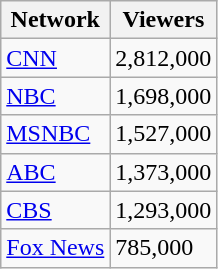<table class="wikitable">
<tr>
<th>Network</th>
<th>Viewers</th>
</tr>
<tr>
<td><a href='#'>CNN</a></td>
<td>2,812,000</td>
</tr>
<tr>
<td><a href='#'>NBC</a></td>
<td>1,698,000</td>
</tr>
<tr>
<td><a href='#'>MSNBC</a></td>
<td>1,527,000</td>
</tr>
<tr>
<td><a href='#'>ABC</a></td>
<td>1,373,000</td>
</tr>
<tr>
<td><a href='#'>CBS</a></td>
<td>1,293,000</td>
</tr>
<tr>
<td><a href='#'>Fox News</a></td>
<td>785,000</td>
</tr>
</table>
